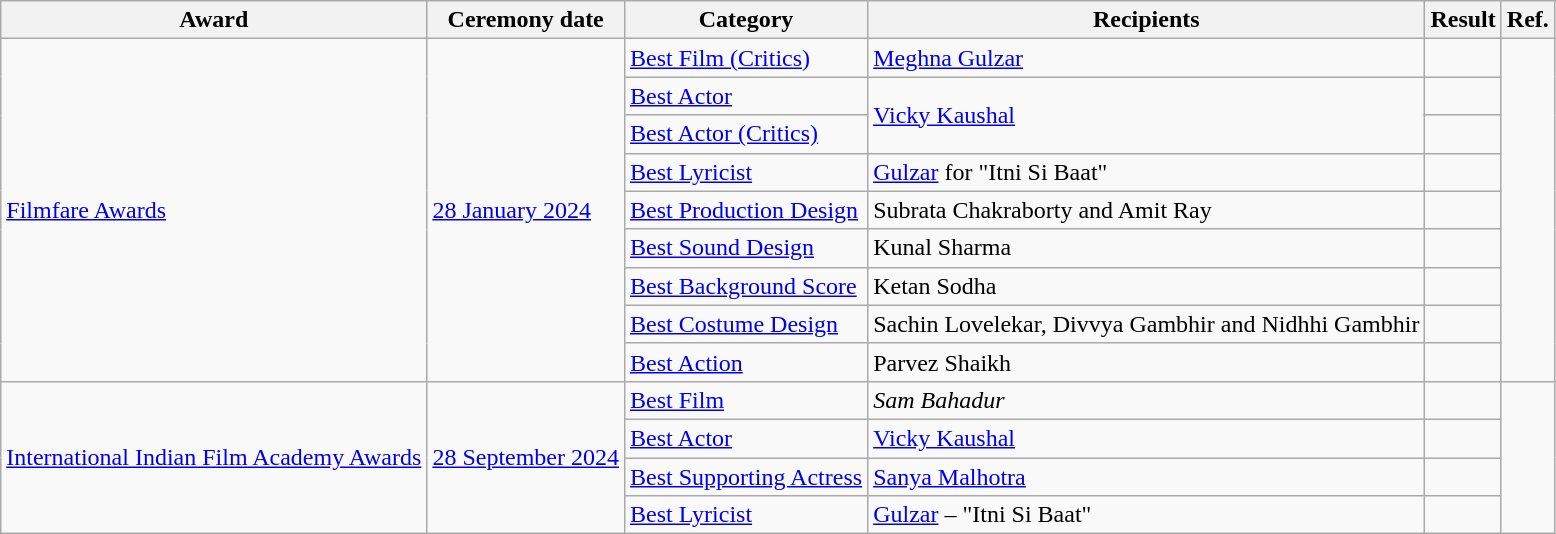<table class="wikitable">
<tr>
<th>Award</th>
<th>Ceremony date</th>
<th>Category</th>
<th>Recipients</th>
<th>Result</th>
<th>Ref.</th>
</tr>
<tr>
<td rowspan="9"><a href='#'>Filmfare Awards</a></td>
<td rowspan="9"><a href='#'>28 January 2024</a></td>
<td><a href='#'>Best Film (Critics)</a></td>
<td><a href='#'>Meghna Gulzar</a></td>
<td></td>
<td rowspan="9"></td>
</tr>
<tr>
<td><a href='#'>Best Actor</a></td>
<td rowspan="2"><a href='#'>Vicky Kaushal</a></td>
<td></td>
</tr>
<tr>
<td><a href='#'>Best Actor (Critics)</a></td>
<td></td>
</tr>
<tr>
<td><a href='#'>Best Lyricist</a></td>
<td><a href='#'>Gulzar</a> for "Itni Si Baat"</td>
<td></td>
</tr>
<tr>
<td><a href='#'>Best Production Design</a></td>
<td>Subrata Chakraborty and Amit Ray</td>
<td></td>
</tr>
<tr>
<td><a href='#'>Best Sound Design</a></td>
<td>Kunal Sharma</td>
<td></td>
</tr>
<tr>
<td><a href='#'>Best Background Score</a></td>
<td>Ketan Sodha</td>
<td></td>
</tr>
<tr>
<td><a href='#'>Best Costume Design</a></td>
<td>Sachin Lovelekar, Divvya Gambhir and Nidhhi Gambhir</td>
<td></td>
</tr>
<tr>
<td><a href='#'>Best Action</a></td>
<td>Parvez Shaikh</td>
<td></td>
</tr>
<tr>
<td rowspan="4"><a href='#'>International Indian Film Academy Awards</a></td>
<td rowspan="4"><a href='#'>28 September 2024</a></td>
<td><a href='#'>Best Film</a></td>
<td><em>Sam Bahadur</em></td>
<td></td>
<td rowspan="4"><br><br></td>
</tr>
<tr>
<td><a href='#'>Best Actor</a></td>
<td><a href='#'>Vicky Kaushal</a></td>
<td></td>
</tr>
<tr>
<td><a href='#'>Best Supporting Actress</a></td>
<td><a href='#'>Sanya Malhotra</a></td>
<td></td>
</tr>
<tr>
<td><a href='#'>Best Lyricist</a></td>
<td><a href='#'>Gulzar</a> – "Itni Si Baat"</td>
<td></td>
</tr>
</table>
